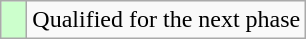<table class="wikitable">
<tr>
<td width="10px" bgcolor="#ccffcc"></td>
<td>Qualified for the next phase</td>
</tr>
</table>
